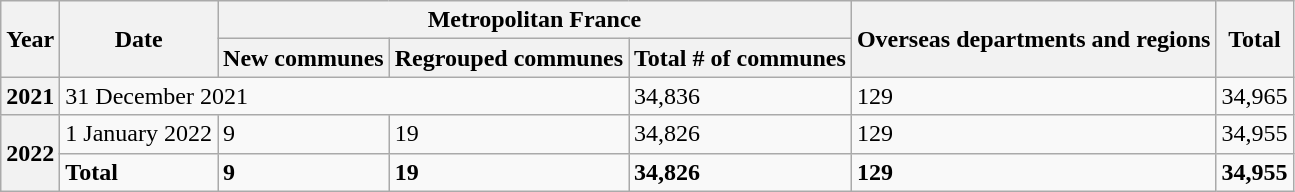<table class="wikitable">
<tr>
<th rowspan="2">Year</th>
<th rowspan="2">Date</th>
<th colspan="3">Metropolitan France</th>
<th rowspan="2">Overseas departments and regions</th>
<th rowspan="2">Total</th>
</tr>
<tr>
<th>New communes</th>
<th>Regrouped communes</th>
<th>Total # of communes</th>
</tr>
<tr>
<th>2021</th>
<td colspan="3">31 December 2021</td>
<td>34,836</td>
<td>129</td>
<td>34,965</td>
</tr>
<tr>
<th rowspan="2">2022</th>
<td>1 January 2022</td>
<td>9</td>
<td>19</td>
<td>34,826</td>
<td>129</td>
<td>34,955</td>
</tr>
<tr>
<td><strong>Total</strong></td>
<td><strong>9</strong></td>
<td><strong>19</strong></td>
<td><strong>34,826</strong></td>
<td><strong>129</strong></td>
<td><strong>34,955</strong></td>
</tr>
</table>
